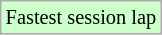<table class="wikitable sortable" style="font-size: 85%;">
<tr style="background:#ccffcc;">
<td>Fastest session lap</td>
</tr>
</table>
